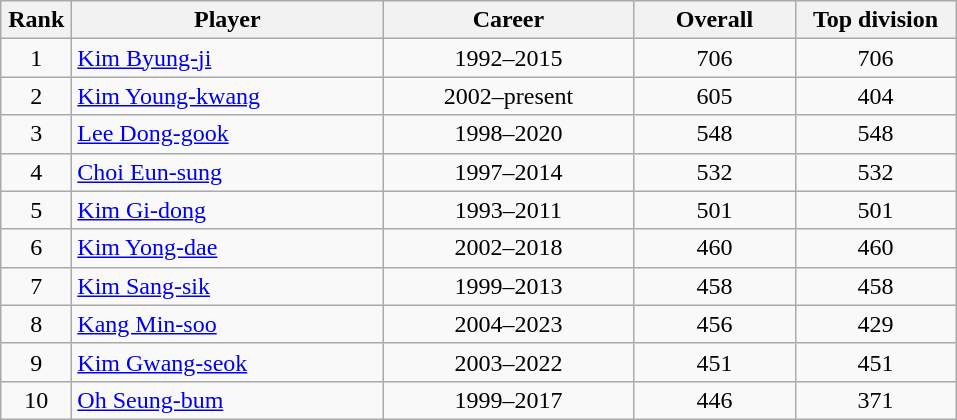<table class="wikitable sortable" style="text-align:center;">
<tr>
<th width="40">Rank</th>
<th width="200">Player</th>
<th width="160">Career</th>
<th width="100">Overall</th>
<th width="100">Top division</th>
</tr>
<tr>
<td>1</td>
<td align="left"> <a href='#'>Kim Byung-ji</a></td>
<td>1992–2015</td>
<td>706</td>
<td>706</td>
</tr>
<tr>
<td>2</td>
<td align="left"> <a href='#'>Kim Young-kwang</a></td>
<td>2002–present</td>
<td>605</td>
<td>404</td>
</tr>
<tr>
<td>3</td>
<td align="left"> <a href='#'>Lee Dong-gook</a></td>
<td>1998–2020</td>
<td>548</td>
<td>548</td>
</tr>
<tr>
<td>4</td>
<td align="left"> <a href='#'>Choi Eun-sung</a></td>
<td>1997–2014</td>
<td>532</td>
<td>532</td>
</tr>
<tr>
<td>5</td>
<td align="left"> <a href='#'>Kim Gi-dong</a></td>
<td>1993–2011</td>
<td>501</td>
<td>501</td>
</tr>
<tr>
<td>6</td>
<td align="left"> <a href='#'>Kim Yong-dae</a></td>
<td>2002–2018</td>
<td>460</td>
<td>460</td>
</tr>
<tr>
<td>7</td>
<td align="left"> <a href='#'>Kim Sang-sik</a></td>
<td>1999–2013</td>
<td>458</td>
<td>458</td>
</tr>
<tr>
<td>8</td>
<td align="left"> <a href='#'>Kang Min-soo</a></td>
<td>2004–2023</td>
<td>456</td>
<td>429</td>
</tr>
<tr>
<td>9</td>
<td align="left"> <a href='#'>Kim Gwang-seok</a></td>
<td>2003–2022</td>
<td>451</td>
<td>451</td>
</tr>
<tr>
<td>10</td>
<td align="left"> <a href='#'>Oh Seung-bum</a></td>
<td>1999–2017</td>
<td>446</td>
<td>371</td>
</tr>
</table>
